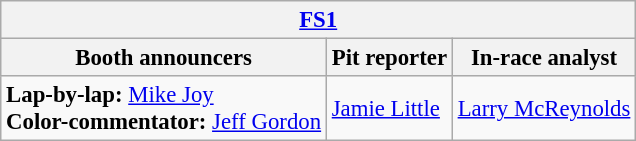<table class="wikitable" style="font-size: 95%">
<tr>
<th colspan="3"><a href='#'>FS1</a></th>
</tr>
<tr>
<th>Booth announcers</th>
<th>Pit reporter</th>
<th>In-race analyst</th>
</tr>
<tr>
<td><strong>Lap-by-lap:</strong> <a href='#'>Mike Joy</a><br><strong>Color-commentator:</strong> <a href='#'>Jeff Gordon</a></td>
<td><a href='#'>Jamie Little</a></td>
<td><a href='#'>Larry McReynolds</a></td>
</tr>
</table>
